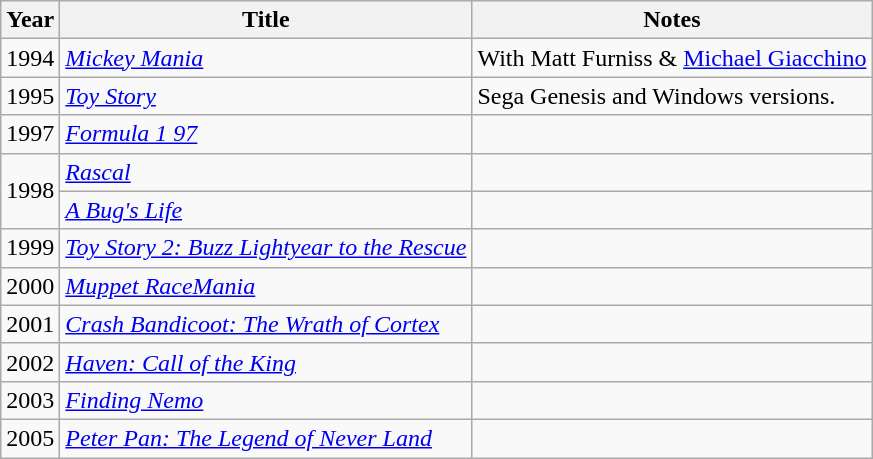<table class="wikitable">
<tr>
<th>Year</th>
<th>Title</th>
<th>Notes</th>
</tr>
<tr>
<td>1994</td>
<td><em><a href='#'>Mickey Mania</a></em></td>
<td>With Matt Furniss & <a href='#'>Michael Giacchino</a></td>
</tr>
<tr>
<td>1995</td>
<td><em><a href='#'>Toy Story</a></em></td>
<td>Sega Genesis and Windows versions.</td>
</tr>
<tr>
<td>1997</td>
<td><em><a href='#'>Formula 1 97</a></em></td>
<td></td>
</tr>
<tr>
<td rowspan="2">1998</td>
<td><em><a href='#'>Rascal</a></em></td>
<td></td>
</tr>
<tr>
<td><em><a href='#'>A Bug's Life</a></em></td>
<td></td>
</tr>
<tr>
<td>1999</td>
<td><em><a href='#'>Toy Story 2: Buzz Lightyear to the Rescue</a></em></td>
<td></td>
</tr>
<tr>
<td>2000</td>
<td><em><a href='#'>Muppet RaceMania</a></em></td>
<td></td>
</tr>
<tr>
<td>2001</td>
<td><em><a href='#'>Crash Bandicoot: The Wrath of Cortex</a></em></td>
<td></td>
</tr>
<tr>
<td>2002</td>
<td><em><a href='#'>Haven: Call of the King</a></em></td>
<td></td>
</tr>
<tr>
<td>2003</td>
<td><em><a href='#'>Finding Nemo</a></em></td>
<td></td>
</tr>
<tr>
<td>2005</td>
<td><em><a href='#'>Peter Pan: The Legend of Never Land</a></em></td>
<td></td>
</tr>
</table>
